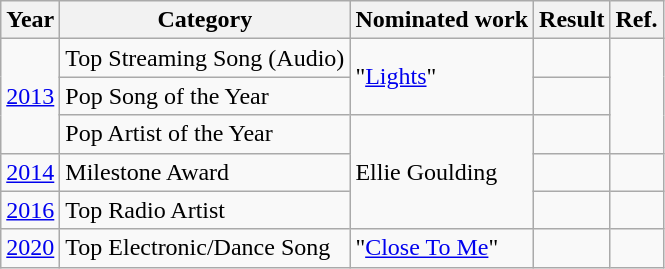<table class="wikitable">
<tr>
<th>Year</th>
<th>Category</th>
<th>Nominated work</th>
<th>Result</th>
<th>Ref.</th>
</tr>
<tr>
<td rowspan="3"><a href='#'>2013</a></td>
<td>Top Streaming Song (Audio)</td>
<td rowspan="2">"<a href='#'>Lights</a>"</td>
<td></td>
<td rowspan="3"></td>
</tr>
<tr>
<td>Pop Song of the Year</td>
<td></td>
</tr>
<tr>
<td>Pop Artist of the Year</td>
<td rowspan="3">Ellie Goulding</td>
<td></td>
</tr>
<tr>
<td><a href='#'>2014</a></td>
<td>Milestone Award</td>
<td></td>
<td></td>
</tr>
<tr>
<td><a href='#'>2016</a></td>
<td>Top Radio Artist</td>
<td></td>
<td></td>
</tr>
<tr>
<td rowspan="1"><a href='#'>2020</a></td>
<td>Top Electronic/Dance Song</td>
<td rowspan="1">"<a href='#'>Close To Me</a>"</td>
<td></td>
<td></td>
</tr>
</table>
